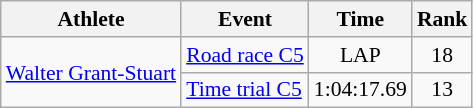<table class="wikitable" style="font-size:90%">
<tr>
<th>Athlete</th>
<th>Event</th>
<th>Time</th>
<th>Rank</th>
</tr>
<tr align="center">
<td rowspan="2" align="left"><a href='#'>Walter Grant-Stuart</a></td>
<td align="left"><a href='#'>Road race C5</a></td>
<td>LAP</td>
<td>18</td>
</tr>
<tr align="center">
<td align="left"><a href='#'>Time trial C5</a></td>
<td>1:04:17.69</td>
<td>13</td>
</tr>
</table>
